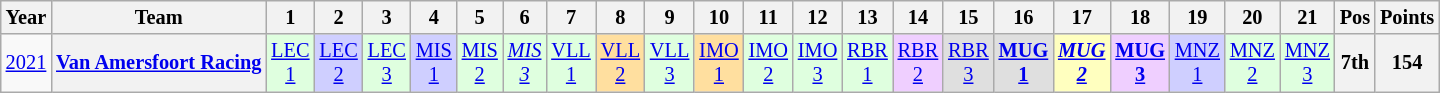<table class="wikitable" style="text-align:center; font-size:85%;">
<tr>
<th>Year</th>
<th>Team</th>
<th>1</th>
<th>2</th>
<th>3</th>
<th>4</th>
<th>5</th>
<th>6</th>
<th>7</th>
<th>8</th>
<th>9</th>
<th>10</th>
<th>11</th>
<th>12</th>
<th>13</th>
<th>14</th>
<th>15</th>
<th>16</th>
<th>17</th>
<th>18</th>
<th>19</th>
<th>20</th>
<th>21</th>
<th>Pos</th>
<th>Points</th>
</tr>
<tr>
<td><a href='#'>2021</a></td>
<th nowrap><a href='#'>Van Amersfoort Racing</a></th>
<td style="background:#DFFFDF;"><a href='#'>LEC<br>1</a><br></td>
<td style="background:#CFCFFF;"><a href='#'>LEC<br>2</a><br></td>
<td style="background:#DFFFDF;"><a href='#'>LEC<br>3</a><br></td>
<td style="background:#CFCFFF;"><a href='#'>MIS<br>1</a><br></td>
<td style="background:#DFFFDF;"><a href='#'>MIS<br>2</a><br></td>
<td style="background:#DFFFDF;"><em><a href='#'>MIS<br>3</a></em><br></td>
<td style="background:#DFFFDF;"><a href='#'>VLL<br>1</a><br></td>
<td style="background:#FFDF9F;"><a href='#'>VLL<br>2</a><br></td>
<td style="background:#DFFFDF;"><a href='#'>VLL<br>3</a><br></td>
<td style="background:#FFDF9F;"><a href='#'>IMO<br>1</a><br></td>
<td style="background:#DFFFDF;"><a href='#'>IMO<br>2</a><br></td>
<td style="background:#DFFFDF;"><a href='#'>IMO<br>3</a><br></td>
<td style="background:#DFFFDF;"><a href='#'>RBR<br>1</a><br></td>
<td style="background:#EFCFFF;"><a href='#'>RBR<br>2</a><br></td>
<td style="background:#DFDFDF;"><a href='#'>RBR<br>3</a><br></td>
<td style="background:#DFDFDF;"><strong><a href='#'>MUG<br>1</a></strong><br></td>
<td style="background:#FFFFBF;"><strong><em><a href='#'>MUG<br>2</a></em></strong><br></td>
<td style="background:#EFCFFF;"><strong><a href='#'>MUG<br>3</a></strong><br></td>
<td style="background:#CFCFFF;"><a href='#'>MNZ<br>1</a><br></td>
<td style="background:#DFFFDF;"><a href='#'>MNZ<br>2</a><br></td>
<td style="background:#DFFFDF;"><a href='#'>MNZ<br>3</a><br></td>
<th>7th</th>
<th>154</th>
</tr>
</table>
